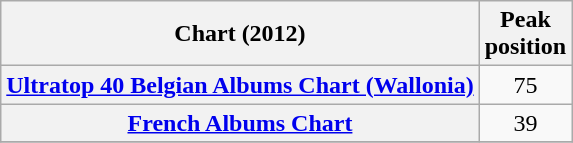<table class="wikitable sortable plainrowheaders" border="1">
<tr>
<th scope="col">Chart (2012)</th>
<th scope="col">Peak<br>position</th>
</tr>
<tr>
<th scope="row"><a href='#'>Ultratop 40 Belgian Albums Chart (Wallonia)</a></th>
<td align="center">75</td>
</tr>
<tr>
<th scope="row"><a href='#'>French Albums Chart</a></th>
<td align="center">39</td>
</tr>
<tr>
</tr>
</table>
